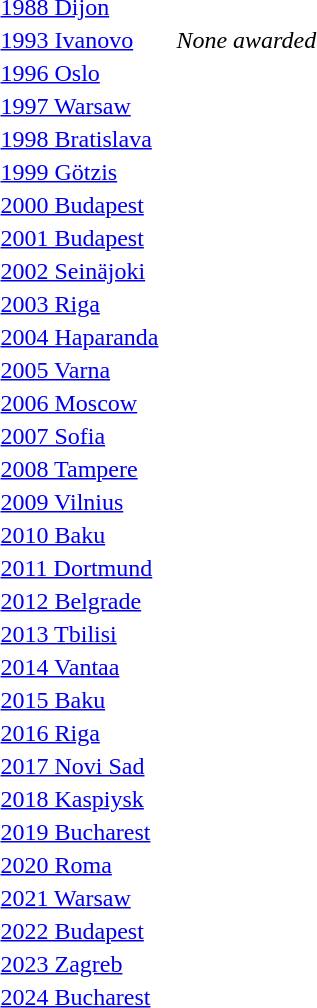<table>
<tr>
<td><a href='#'>1988 Dijon</a></td>
<td></td>
<td></td>
<td></td>
</tr>
<tr>
<td><a href='#'>1993 Ivanovo</a></td>
<td></td>
<td></td>
<td><em>None awarded</em></td>
</tr>
<tr>
<td><a href='#'>1996 Oslo</a></td>
<td></td>
<td></td>
<td></td>
</tr>
<tr>
<td><a href='#'>1997 Warsaw</a></td>
<td></td>
<td></td>
<td></td>
</tr>
<tr>
<td><a href='#'>1998 Bratislava</a></td>
<td></td>
<td></td>
<td></td>
</tr>
<tr>
<td><a href='#'>1999 Götzis</a></td>
<td></td>
<td></td>
<td></td>
</tr>
<tr>
<td><a href='#'>2000 Budapest</a></td>
<td></td>
<td></td>
<td></td>
</tr>
<tr>
<td><a href='#'>2001 Budapest</a></td>
<td></td>
<td></td>
<td></td>
</tr>
<tr>
<td><a href='#'>2002 Seinäjoki</a></td>
<td></td>
<td></td>
<td></td>
</tr>
<tr>
<td><a href='#'>2003 Riga</a></td>
<td></td>
<td></td>
<td></td>
</tr>
<tr>
<td><a href='#'>2004 Haparanda</a></td>
<td></td>
<td></td>
<td></td>
</tr>
<tr>
<td rowspan=2><a href='#'>2005 Varna</a></td>
<td rowspan=2></td>
<td rowspan=2></td>
<td></td>
</tr>
<tr>
<td></td>
</tr>
<tr>
<td rowspan=2><a href='#'>2006 Moscow</a></td>
<td rowspan=2></td>
<td rowspan=2></td>
<td></td>
</tr>
<tr>
<td></td>
</tr>
<tr>
<td rowspan=2><a href='#'>2007 Sofia</a></td>
<td rowspan=2></td>
<td rowspan=2></td>
<td></td>
</tr>
<tr>
<td></td>
</tr>
<tr>
<td rowspan=2><a href='#'>2008 Tampere</a></td>
<td rowspan=2></td>
<td rowspan=2></td>
<td></td>
</tr>
<tr>
<td></td>
</tr>
<tr>
<td rowspan=2><a href='#'>2009 Vilnius</a></td>
<td rowspan=2></td>
<td rowspan=2></td>
<td></td>
</tr>
<tr>
<td></td>
</tr>
<tr>
<td rowspan=2><a href='#'>2010 Baku</a></td>
<td rowspan=2></td>
<td rowspan=2></td>
<td></td>
</tr>
<tr>
<td></td>
</tr>
<tr>
<td rowspan=2><a href='#'>2011 Dortmund</a></td>
<td rowspan=2></td>
<td rowspan=2></td>
<td></td>
</tr>
<tr>
<td></td>
</tr>
<tr>
<td rowspan=2><a href='#'>2012 Belgrade</a></td>
<td rowspan=2></td>
<td rowspan=2></td>
<td></td>
</tr>
<tr>
<td></td>
</tr>
<tr>
<td rowspan=2><a href='#'>2013 Tbilisi</a></td>
<td rowspan=2></td>
<td rowspan=2></td>
<td></td>
</tr>
<tr>
<td></td>
</tr>
<tr>
<td rowspan=2><a href='#'>2014 Vantaa</a></td>
<td rowspan=2></td>
<td rowspan=2></td>
<td></td>
</tr>
<tr>
<td></td>
</tr>
<tr>
<td rowspan=2><a href='#'>2015 Baku</a></td>
<td rowspan=2></td>
<td rowspan=2></td>
<td></td>
</tr>
<tr>
<td></td>
</tr>
<tr>
<td rowspan=2><a href='#'>2016 Riga</a></td>
<td rowspan=2></td>
<td rowspan=2></td>
<td></td>
</tr>
<tr>
<td></td>
</tr>
<tr>
<td rowspan=2><a href='#'>2017 Novi Sad</a></td>
<td rowspan=2></td>
<td rowspan=2></td>
<td></td>
</tr>
<tr>
<td></td>
</tr>
<tr>
<td rowspan=2><a href='#'>2018 Kaspiysk</a></td>
<td rowspan=2></td>
<td rowspan=2></td>
<td></td>
</tr>
<tr>
<td></td>
</tr>
<tr>
<td rowspan=2><a href='#'>2019 Bucharest</a></td>
<td rowspan=2></td>
<td rowspan=2></td>
<td></td>
</tr>
<tr>
<td></td>
</tr>
<tr>
<td rowspan=2><a href='#'>2020 Roma</a></td>
<td rowspan=2></td>
<td rowspan=2></td>
<td></td>
</tr>
<tr>
<td></td>
</tr>
<tr>
<td rowspan=2><a href='#'>2021 Warsaw</a></td>
<td rowspan=2></td>
<td rowspan=2></td>
<td></td>
</tr>
<tr>
<td></td>
</tr>
<tr>
<td rowspan=2><a href='#'>2022 Budapest</a></td>
<td rowspan=2></td>
<td rowspan=2></td>
<td></td>
</tr>
<tr>
<td></td>
</tr>
<tr>
<td rowspan=2><a href='#'>2023 Zagreb</a></td>
<td rowspan=2></td>
<td rowspan=2></td>
<td></td>
</tr>
<tr>
<td></td>
</tr>
<tr>
<td rowspan=2><a href='#'>2024 Bucharest</a></td>
<td rowspan=2></td>
<td rowspan=2></td>
<td></td>
</tr>
<tr>
<td></td>
</tr>
</table>
